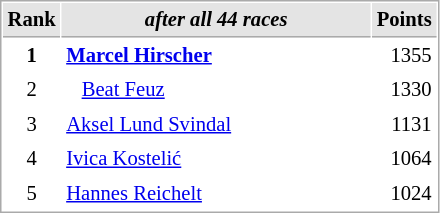<table cellspacing="1" cellpadding="3" style="border:1px solid #AAAAAA;font-size:86%">
<tr bgcolor="#E4E4E4">
<th style="border-bottom:1px solid #AAAAAA" width=10>Rank</th>
<th style="border-bottom:1px solid #AAAAAA" width=200><strong><em>after all 44 races</em></strong></th>
<th style="border-bottom:1px solid #AAAAAA" width=20>Points</th>
</tr>
<tr>
<td align="center"><strong>1</strong></td>
<td> <strong><a href='#'>Marcel Hirscher</a></strong></td>
<td align="right">1355</td>
</tr>
<tr>
<td align="center">2</td>
<td>   <a href='#'>Beat Feuz</a></td>
<td align="right">1330</td>
</tr>
<tr>
<td align="center">3</td>
<td> <a href='#'>Aksel Lund Svindal</a></td>
<td align="right">1131</td>
</tr>
<tr>
<td align="center">4</td>
<td> <a href='#'>Ivica Kostelić</a></td>
<td align="right">1064</td>
</tr>
<tr>
<td align="center">5</td>
<td> <a href='#'>Hannes Reichelt</a></td>
<td align="right">1024</td>
</tr>
</table>
